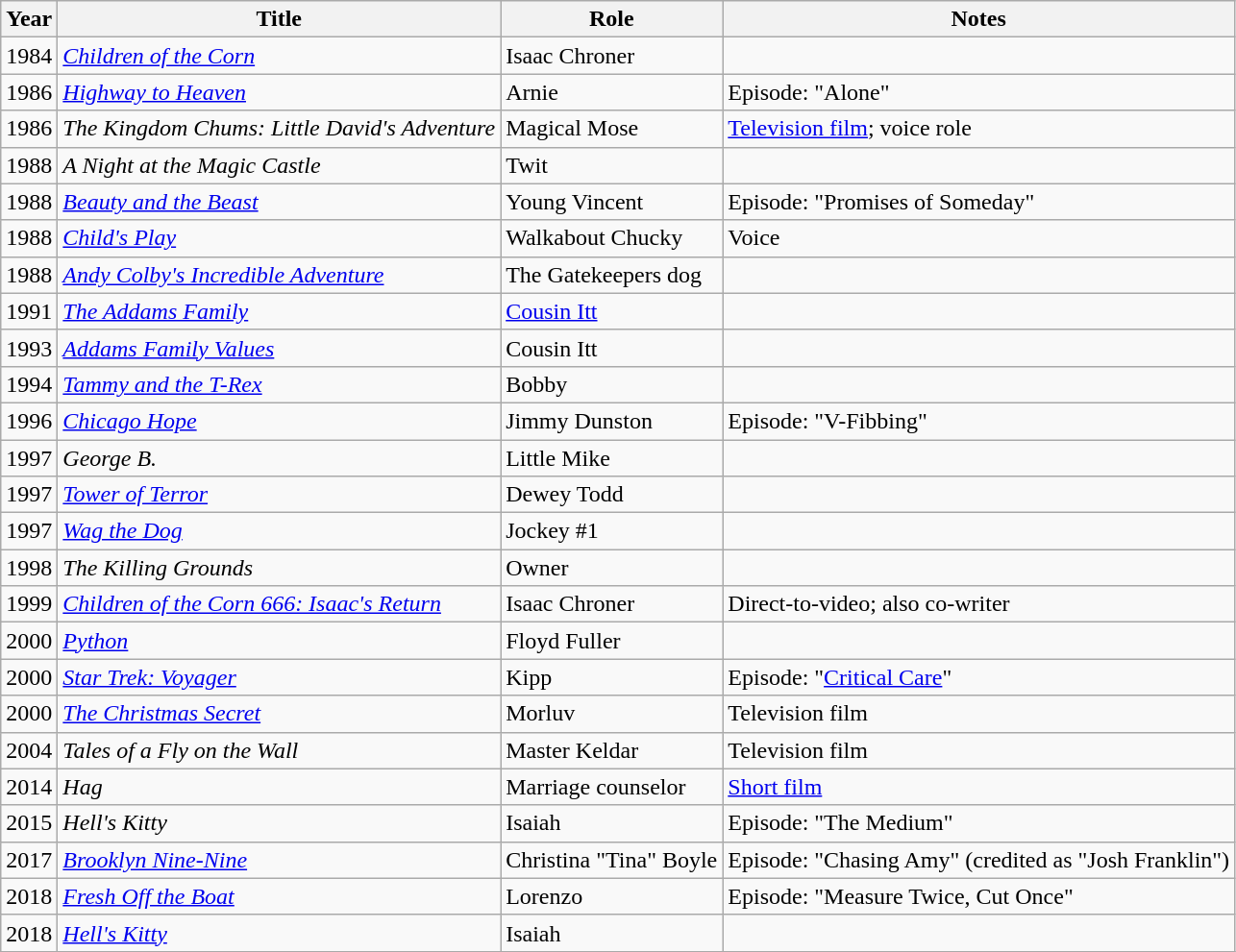<table class="wikitable sortable">
<tr>
<th>Year</th>
<th>Title</th>
<th>Role</th>
<th class="unsortable">Notes</th>
</tr>
<tr>
<td>1984</td>
<td><em><a href='#'>Children of the Corn</a></em></td>
<td>Isaac Chroner</td>
<td></td>
</tr>
<tr>
<td>1986</td>
<td><em><a href='#'>Highway to Heaven</a></em></td>
<td>Arnie</td>
<td>Episode: "Alone"</td>
</tr>
<tr>
<td>1986</td>
<td><em>The Kingdom Chums: Little David's Adventure</em></td>
<td>Magical Mose</td>
<td><a href='#'>Television film</a>; voice role</td>
</tr>
<tr>
<td>1988</td>
<td><em>A Night at the Magic Castle </em></td>
<td>Twit</td>
<td></td>
</tr>
<tr>
<td>1988</td>
<td><em><a href='#'>Beauty and the Beast</a></em></td>
<td>Young Vincent</td>
<td>Episode: "Promises of Someday"</td>
</tr>
<tr>
<td>1988</td>
<td><em><a href='#'>Child's Play</a></em></td>
<td>Walkabout Chucky</td>
<td>Voice</td>
</tr>
<tr>
<td>1988</td>
<td><em><a href='#'>Andy Colby's Incredible Adventure</a></em></td>
<td>The Gatekeepers dog</td>
<td></td>
</tr>
<tr>
<td>1991</td>
<td><em><a href='#'>The Addams Family</a></em></td>
<td><a href='#'>Cousin Itt</a></td>
<td></td>
</tr>
<tr>
<td>1993</td>
<td><em><a href='#'>Addams Family Values</a></em></td>
<td>Cousin Itt</td>
<td></td>
</tr>
<tr>
<td>1994</td>
<td><em><a href='#'>Tammy and the T-Rex</a></em></td>
<td>Bobby</td>
<td></td>
</tr>
<tr>
<td>1996</td>
<td><em><a href='#'>Chicago Hope</a></em></td>
<td>Jimmy Dunston</td>
<td>Episode: "V-Fibbing"</td>
</tr>
<tr>
<td>1997</td>
<td><em>George B.</em></td>
<td>Little Mike</td>
<td></td>
</tr>
<tr>
<td>1997</td>
<td><em><a href='#'>Tower of Terror</a></em></td>
<td>Dewey Todd</td>
<td></td>
</tr>
<tr>
<td>1997</td>
<td><em><a href='#'>Wag the Dog</a></em></td>
<td>Jockey #1</td>
<td></td>
</tr>
<tr>
<td>1998</td>
<td><em>The Killing Grounds</em></td>
<td>Owner</td>
<td></td>
</tr>
<tr>
<td>1999</td>
<td><em><a href='#'>Children of the Corn 666: Isaac's Return</a></em></td>
<td>Isaac Chroner</td>
<td>Direct-to-video; also co-writer</td>
</tr>
<tr>
<td>2000</td>
<td><em><a href='#'>Python</a></em></td>
<td>Floyd Fuller</td>
<td></td>
</tr>
<tr>
<td>2000</td>
<td><em><a href='#'>Star Trek: Voyager</a></em></td>
<td>Kipp</td>
<td>Episode: "<a href='#'>Critical Care</a>"</td>
</tr>
<tr>
<td>2000</td>
<td><em><a href='#'>The Christmas Secret</a></em></td>
<td>Morluv</td>
<td>Television film</td>
</tr>
<tr>
<td>2004</td>
<td><em>Tales of a Fly on the Wall </em></td>
<td>Master Keldar</td>
<td>Television film</td>
</tr>
<tr>
<td>2014</td>
<td><em>Hag</em></td>
<td>Marriage counselor</td>
<td><a href='#'>Short film</a></td>
</tr>
<tr>
<td>2015</td>
<td><em>Hell's Kitty</em></td>
<td>Isaiah</td>
<td>Episode: "The Medium"</td>
</tr>
<tr>
<td>2017</td>
<td><em><a href='#'>Brooklyn Nine-Nine</a></em></td>
<td>Christina "Tina" Boyle</td>
<td>Episode: "Chasing Amy" (credited as "Josh Franklin")</td>
</tr>
<tr>
<td>2018</td>
<td><em><a href='#'>Fresh Off the Boat</a></em></td>
<td>Lorenzo</td>
<td>Episode: "Measure Twice, Cut Once"</td>
</tr>
<tr>
<td>2018</td>
<td><em><a href='#'>Hell's Kitty</a></em></td>
<td>Isaiah</td>
<td></td>
</tr>
<tr>
</tr>
</table>
